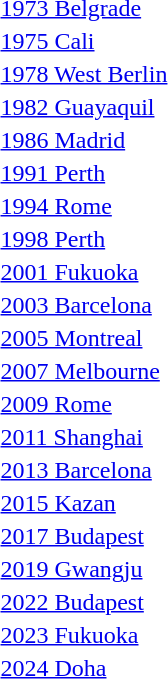<table>
<tr>
<td><a href='#'>1973 Belgrade</a><br></td>
<td></td>
<td></td>
<td></td>
</tr>
<tr>
<td><a href='#'>1975 Cali</a><br></td>
<td></td>
<td></td>
<td></td>
</tr>
<tr>
<td><a href='#'>1978 West Berlin</a><br></td>
<td></td>
<td></td>
<td></td>
</tr>
<tr>
<td><a href='#'>1982 Guayaquil</a><br></td>
<td></td>
<td></td>
<td></td>
</tr>
<tr>
<td><a href='#'>1986 Madrid</a><br></td>
<td></td>
<td></td>
<td></td>
</tr>
<tr>
<td><a href='#'>1991 Perth</a><br></td>
<td></td>
<td></td>
<td></td>
</tr>
<tr>
<td><a href='#'>1994 Rome</a><br></td>
<td></td>
<td></td>
<td></td>
</tr>
<tr>
<td><a href='#'>1998 Perth</a><br></td>
<td></td>
<td></td>
<td></td>
</tr>
<tr>
<td><a href='#'>2001 Fukuoka</a><br></td>
<td></td>
<td></td>
<td></td>
</tr>
<tr>
<td><a href='#'>2003 Barcelona</a><br></td>
<td></td>
<td></td>
<td></td>
</tr>
<tr>
<td><a href='#'>2005 Montreal</a><br></td>
<td></td>
<td></td>
<td></td>
</tr>
<tr>
<td><a href='#'>2007 Melbourne</a><br></td>
<td></td>
<td></td>
<td></td>
</tr>
<tr>
<td><a href='#'>2009 Rome</a><br></td>
<td></td>
<td></td>
<td></td>
</tr>
<tr>
<td><a href='#'>2011 Shanghai</a><br></td>
<td></td>
<td></td>
<td></td>
</tr>
<tr>
<td><a href='#'>2013 Barcelona</a><br></td>
<td></td>
<td></td>
<td></td>
</tr>
<tr>
<td><a href='#'>2015 Kazan</a><br></td>
<td></td>
<td></td>
<td></td>
</tr>
<tr>
<td><a href='#'>2017 Budapest</a><br></td>
<td></td>
<td></td>
<td></td>
</tr>
<tr>
<td><a href='#'>2019 Gwangju</a><br></td>
<td></td>
<td></td>
<td></td>
</tr>
<tr>
<td><a href='#'>2022 Budapest</a><br></td>
<td></td>
<td></td>
<td></td>
</tr>
<tr>
<td><a href='#'>2023 Fukuoka</a><br></td>
<td></td>
<td></td>
<td></td>
</tr>
<tr>
<td><a href='#'>2024 Doha</a><br></td>
<td></td>
<td></td>
<td></td>
</tr>
</table>
